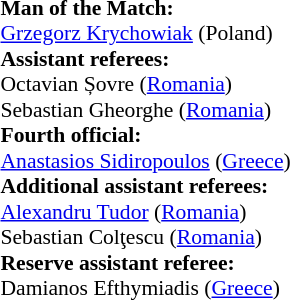<table style="width:100%; font-size:90%;">
<tr>
<td><br><strong>Man of the Match:</strong>
<br><a href='#'>Grzegorz Krychowiak</a> (Poland)<br><strong>Assistant referees:</strong>
<br>Octavian Șovre (<a href='#'>Romania</a>)
<br>Sebastian Gheorghe (<a href='#'>Romania</a>)
<br><strong>Fourth official:</strong>
<br><a href='#'>Anastasios Sidiropoulos</a> (<a href='#'>Greece</a>)
<br><strong>Additional assistant referees:</strong>
<br><a href='#'>Alexandru Tudor</a> (<a href='#'>Romania</a>)
<br>Sebastian Colţescu (<a href='#'>Romania</a>)
<br><strong>Reserve assistant referee:</strong>
<br>Damianos Efthymiadis (<a href='#'>Greece</a>)</td>
</tr>
</table>
